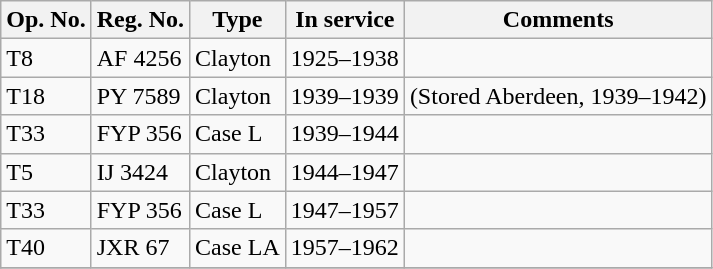<table class="wikitable">
<tr>
<th>Op. No.</th>
<th>Reg. No.</th>
<th>Type</th>
<th>In service</th>
<th>Comments</th>
</tr>
<tr>
<td>T8</td>
<td>AF 4256</td>
<td>Clayton</td>
<td>1925–1938</td>
<td></td>
</tr>
<tr>
<td>T18</td>
<td>PY 7589</td>
<td>Clayton</td>
<td>1939–1939</td>
<td>(Stored Aberdeen, 1939–1942)</td>
</tr>
<tr>
<td>T33</td>
<td>FYP 356</td>
<td>Case L</td>
<td>1939–1944</td>
<td></td>
</tr>
<tr>
<td>T5</td>
<td>IJ 3424</td>
<td>Clayton</td>
<td>1944–1947</td>
<td></td>
</tr>
<tr>
<td>T33</td>
<td>FYP 356</td>
<td>Case L</td>
<td>1947–1957</td>
<td></td>
</tr>
<tr>
<td>T40</td>
<td>JXR 67</td>
<td>Case LA</td>
<td>1957–1962</td>
<td></td>
</tr>
<tr>
</tr>
</table>
